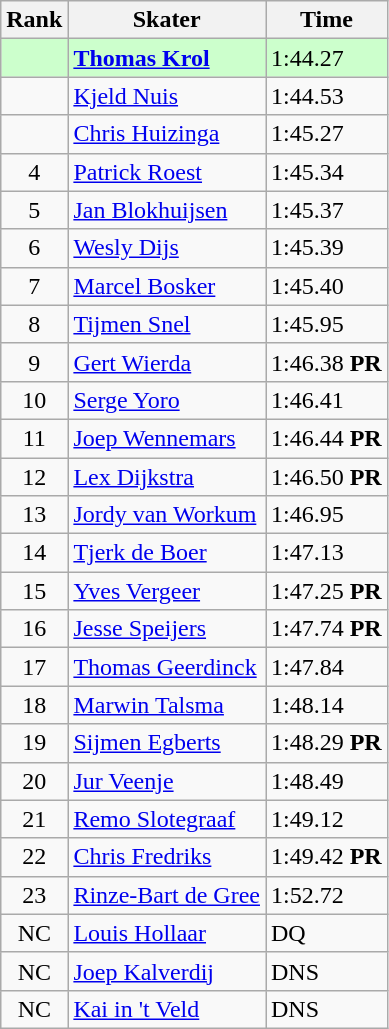<table class="wikitable">
<tr>
<th>Rank</th>
<th>Skater</th>
<th>Time</th>
</tr>
<tr bgcolor=ccffcc>
<td style="text-align:center"></td>
<td><strong><a href='#'>Thomas Krol</a></strong></td>
<td>1:44.27</td>
</tr>
<tr>
<td style="text-align:center"></td>
<td><a href='#'>Kjeld Nuis</a></td>
<td>1:44.53</td>
</tr>
<tr>
<td style="text-align:center"></td>
<td><a href='#'>Chris Huizinga</a></td>
<td>1:45.27</td>
</tr>
<tr>
<td style="text-align:center">4</td>
<td><a href='#'>Patrick Roest</a></td>
<td>1:45.34</td>
</tr>
<tr>
<td style="text-align:center">5</td>
<td><a href='#'>Jan Blokhuijsen</a></td>
<td>1:45.37</td>
</tr>
<tr>
<td style="text-align:center">6</td>
<td><a href='#'>Wesly Dijs</a></td>
<td>1:45.39</td>
</tr>
<tr>
<td style="text-align:center">7</td>
<td><a href='#'>Marcel Bosker</a></td>
<td>1:45.40</td>
</tr>
<tr>
<td style="text-align:center">8</td>
<td><a href='#'>Tijmen Snel</a></td>
<td>1:45.95</td>
</tr>
<tr>
<td style="text-align:center">9</td>
<td><a href='#'>Gert Wierda</a></td>
<td>1:46.38 <strong>PR</strong></td>
</tr>
<tr>
<td style="text-align:center">10</td>
<td><a href='#'>Serge Yoro</a></td>
<td>1:46.41</td>
</tr>
<tr>
<td style="text-align:center">11</td>
<td><a href='#'>Joep Wennemars</a></td>
<td>1:46.44 <strong>PR</strong></td>
</tr>
<tr>
<td style="text-align:center">12</td>
<td><a href='#'>Lex Dijkstra</a></td>
<td>1:46.50 <strong>PR</strong></td>
</tr>
<tr>
<td style="text-align:center">13</td>
<td><a href='#'>Jordy van Workum</a></td>
<td>1:46.95</td>
</tr>
<tr>
<td style="text-align:center">14</td>
<td><a href='#'>Tjerk de Boer</a></td>
<td>1:47.13</td>
</tr>
<tr>
<td style="text-align:center">15</td>
<td><a href='#'>Yves Vergeer</a></td>
<td>1:47.25 <strong>PR</strong></td>
</tr>
<tr>
<td style="text-align:center">16</td>
<td><a href='#'>Jesse Speijers</a></td>
<td>1:47.74 <strong>PR</strong></td>
</tr>
<tr>
<td style="text-align:center">17</td>
<td><a href='#'>Thomas Geerdinck</a></td>
<td>1:47.84</td>
</tr>
<tr>
<td style="text-align:center">18</td>
<td><a href='#'>Marwin Talsma</a></td>
<td>1:48.14</td>
</tr>
<tr>
<td style="text-align:center">19</td>
<td><a href='#'>Sijmen Egberts</a></td>
<td>1:48.29 <strong>PR</strong></td>
</tr>
<tr>
<td style="text-align:center">20</td>
<td><a href='#'>Jur Veenje</a></td>
<td>1:48.49</td>
</tr>
<tr>
<td style="text-align:center">21</td>
<td><a href='#'>Remo Slotegraaf</a></td>
<td>1:49.12</td>
</tr>
<tr>
<td style="text-align:center">22</td>
<td><a href='#'>Chris Fredriks</a></td>
<td>1:49.42 <strong>PR</strong></td>
</tr>
<tr>
<td style="text-align:center">23</td>
<td><a href='#'>Rinze-Bart de Gree</a></td>
<td>1:52.72</td>
</tr>
<tr>
<td style="text-align:center">NC</td>
<td><a href='#'>Louis Hollaar</a></td>
<td>DQ</td>
</tr>
<tr>
<td style="text-align:center">NC</td>
<td><a href='#'>Joep Kalverdij</a></td>
<td>DNS</td>
</tr>
<tr>
<td style="text-align:center">NC</td>
<td><a href='#'>Kai in 't Veld</a></td>
<td>DNS</td>
</tr>
</table>
